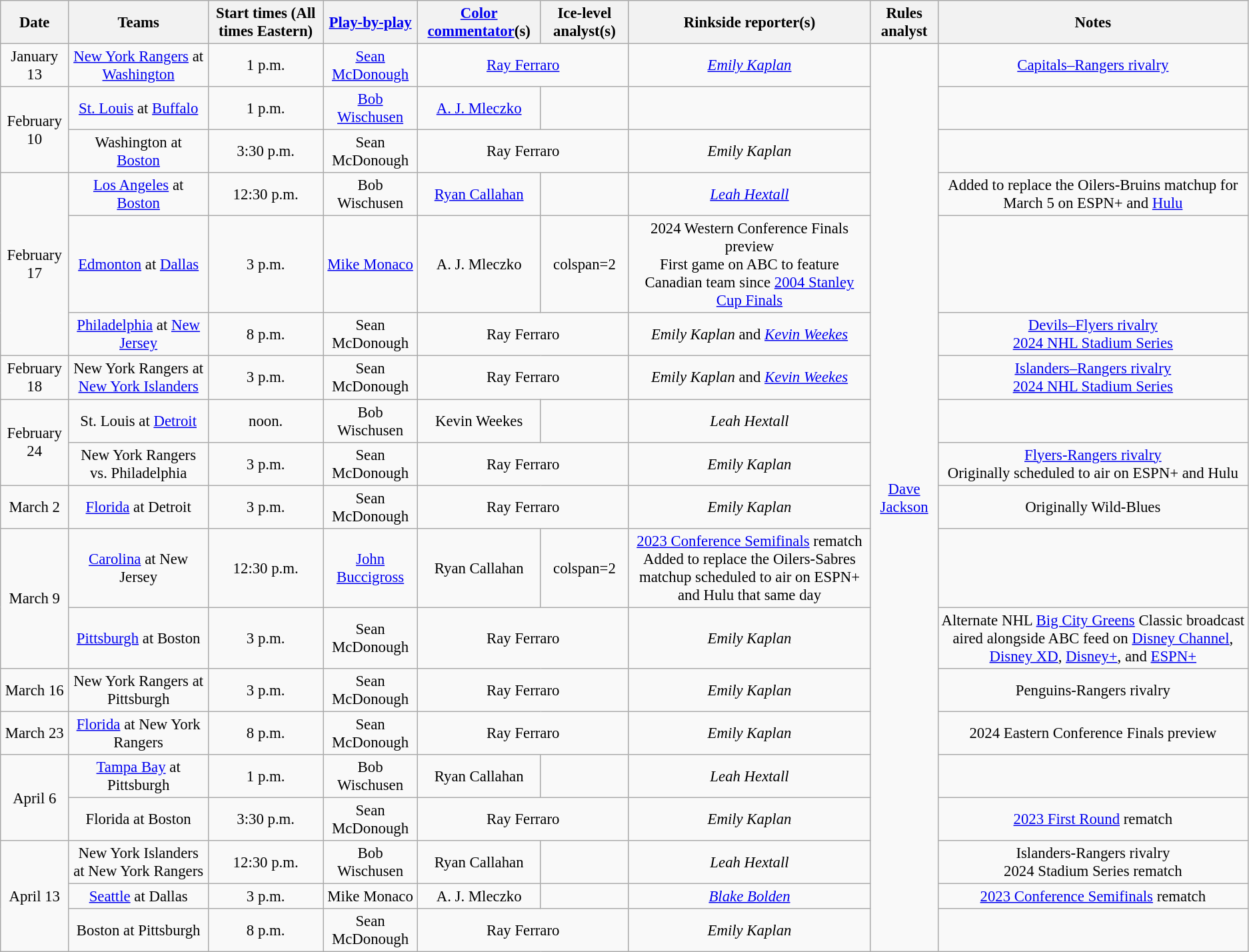<table class="wikitable sortable" style="font-size:95%;text-align:center;">
<tr>
<th>Date</th>
<th>Teams</th>
<th>Start times (All times Eastern)</th>
<th><a href='#'>Play-by-play</a></th>
<th><a href='#'>Color commentator</a>(s)</th>
<th>Ice-level analyst(s)</th>
<th>Rinkside reporter(s)</th>
<th>Rules analyst</th>
<th>Notes</th>
</tr>
<tr>
<td>January 13</td>
<td><a href='#'>New York Rangers</a> at <a href='#'>Washington</a></td>
<td>1 p.m.</td>
<td><a href='#'>Sean McDonough</a></td>
<td colspan=2><a href='#'>Ray Ferraro</a></td>
<td><em><a href='#'>Emily Kaplan</a></em></td>
<td rowspan="19"><a href='#'>Dave Jackson</a></td>
<td><a href='#'>Capitals–Rangers rivalry</a></td>
</tr>
<tr>
<td rowspan=2>February 10</td>
<td><a href='#'>St. Louis</a> at <a href='#'>Buffalo</a></td>
<td>1 p.m.</td>
<td><a href='#'>Bob Wischusen</a></td>
<td><a href='#'>A. J. Mleczko</a></td>
<td></td>
<td></td>
<td></td>
</tr>
<tr>
<td>Washington at <a href='#'>Boston</a></td>
<td>3:30 p.m.</td>
<td>Sean McDonough</td>
<td colspan=2>Ray Ferraro</td>
<td><em>Emily Kaplan</em></td>
<td></td>
</tr>
<tr>
<td rowspan=3>February 17</td>
<td><a href='#'>Los Angeles</a> at <a href='#'>Boston</a></td>
<td>12:30 p.m.</td>
<td>Bob Wischusen</td>
<td><a href='#'>Ryan Callahan</a></td>
<td></td>
<td><em><a href='#'>Leah Hextall</a></em></td>
<td>Added to replace the Oilers-Bruins matchup for March 5 on ESPN+ and <a href='#'>Hulu</a></td>
</tr>
<tr>
<td><a href='#'>Edmonton</a> at <a href='#'>Dallas</a></td>
<td>3 p.m.</td>
<td><a href='#'>Mike Monaco</a></td>
<td>A. J. Mleczko</td>
<td>colspan=2 </td>
<td>2024 Western Conference Finals preview<br>First game on ABC to feature Canadian team since <a href='#'>2004 Stanley Cup Finals</a></td>
</tr>
<tr>
<td><a href='#'>Philadelphia</a> at <a href='#'>New Jersey</a></td>
<td>8 p.m.</td>
<td>Sean McDonough</td>
<td colspan="2">Ray Ferraro</td>
<td><em>Emily Kaplan</em> and <em><a href='#'>Kevin Weekes</a></em></td>
<td><a href='#'>Devils–Flyers rivalry</a><br><a href='#'>2024 NHL Stadium Series</a></td>
</tr>
<tr>
<td>February 18</td>
<td>New York Rangers at <a href='#'>New York Islanders</a></td>
<td>3 p.m.</td>
<td>Sean McDonough</td>
<td colspan="2">Ray Ferraro</td>
<td><em>Emily Kaplan</em> and <em><a href='#'>Kevin Weekes</a></em></td>
<td><a href='#'>Islanders–Rangers rivalry</a><br><a href='#'>2024 NHL Stadium Series</a></td>
</tr>
<tr>
<td rowspan=2>February 24</td>
<td>St. Louis at <a href='#'>Detroit</a></td>
<td>noon.</td>
<td>Bob Wischusen</td>
<td>Kevin Weekes</td>
<td></td>
<td><em>Leah Hextall</em></td>
<td></td>
</tr>
<tr>
<td>New York Rangers vs. Philadelphia</td>
<td>3 p.m.</td>
<td>Sean McDonough</td>
<td colspan="2">Ray Ferraro</td>
<td><em>Emily Kaplan</em></td>
<td><a href='#'>Flyers-Rangers rivalry</a><br>Originally scheduled to air on ESPN+ and Hulu</td>
</tr>
<tr>
<td>March 2</td>
<td><a href='#'>Florida</a> at Detroit</td>
<td>3 p.m.</td>
<td>Sean McDonough</td>
<td colspan="2">Ray Ferraro</td>
<td><em>Emily Kaplan</em></td>
<td>Originally Wild-Blues</td>
</tr>
<tr>
<td rowspan=2>March 9</td>
<td><a href='#'>Carolina</a> at New Jersey</td>
<td>12:30 p.m.</td>
<td><a href='#'>John Buccigross</a></td>
<td>Ryan Callahan</td>
<td>colspan=2 </td>
<td><a href='#'>2023 Conference Semifinals</a> rematch<br>Added to replace the Oilers-Sabres matchup scheduled to air on ESPN+ and Hulu that same day</td>
</tr>
<tr>
<td><a href='#'>Pittsburgh</a> at Boston</td>
<td>3 p.m.</td>
<td>Sean McDonough</td>
<td colspan="2">Ray Ferraro</td>
<td><em>Emily Kaplan</em></td>
<td>Alternate NHL <a href='#'>Big City Greens</a> Classic broadcast aired alongside ABC feed on <a href='#'>Disney Channel</a>, <a href='#'>Disney XD</a>, <a href='#'>Disney+</a>, and <a href='#'>ESPN+</a></td>
</tr>
<tr>
<td>March 16</td>
<td>New York Rangers at Pittsburgh</td>
<td>3 p.m.</td>
<td>Sean McDonough</td>
<td colspan="2">Ray Ferraro</td>
<td><em>Emily Kaplan</em></td>
<td>Penguins-Rangers rivalry</td>
</tr>
<tr>
<td>March 23</td>
<td><a href='#'>Florida</a> at New York Rangers</td>
<td>8 p.m.</td>
<td>Sean McDonough</td>
<td colspan="2">Ray Ferraro</td>
<td><em>Emily Kaplan</em></td>
<td>2024 Eastern Conference Finals preview</td>
</tr>
<tr>
<td rowspan=2>April 6</td>
<td><a href='#'>Tampa Bay</a> at Pittsburgh</td>
<td>1 p.m.</td>
<td>Bob Wischusen</td>
<td>Ryan Callahan</td>
<td></td>
<td><em>Leah Hextall</em></td>
<td></td>
</tr>
<tr>
<td>Florida at Boston</td>
<td>3:30 p.m.</td>
<td>Sean McDonough</td>
<td colspan="2">Ray Ferraro</td>
<td><em>Emily Kaplan</em></td>
<td><a href='#'>2023 First Round</a> rematch</td>
</tr>
<tr>
<td rowspan=3>April 13</td>
<td>New York Islanders at New York Rangers</td>
<td>12:30 p.m.</td>
<td>Bob Wischusen</td>
<td>Ryan Callahan</td>
<td></td>
<td><em>Leah Hextall</em></td>
<td>Islanders-Rangers rivalry<br>2024 Stadium Series rematch</td>
</tr>
<tr>
<td><a href='#'>Seattle</a> at Dallas</td>
<td>3 p.m.</td>
<td>Mike Monaco</td>
<td>A. J. Mleczko</td>
<td></td>
<td><em><a href='#'>Blake Bolden</a></em></td>
<td><a href='#'>2023 Conference Semifinals</a> rematch</td>
</tr>
<tr>
<td>Boston at Pittsburgh</td>
<td>8 p.m.</td>
<td>Sean McDonough</td>
<td colspan="2">Ray Ferraro</td>
<td><em>Emily Kaplan</em></td>
<td></td>
</tr>
</table>
